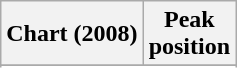<table class="wikitable plainrowheaders" style="text-align:center">
<tr>
<th>Chart (2008)</th>
<th>Peak<br> position</th>
</tr>
<tr>
</tr>
<tr>
</tr>
</table>
